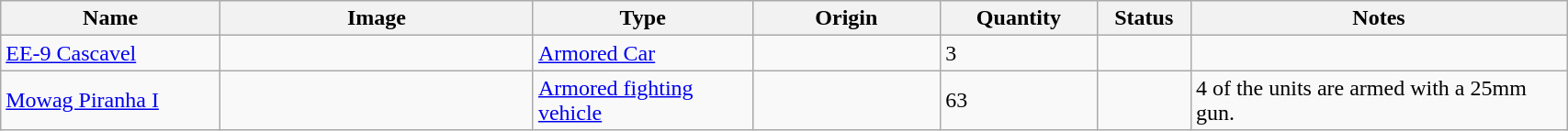<table class="wikitable" style="width:90%;">
<tr>
<th width=14%>Name</th>
<th width=20%>Image</th>
<th width=14%>Type</th>
<th width=12%>Origin</th>
<th width=10%>Quantity</th>
<th width=06%>Status</th>
<th width=24%>Notes</th>
</tr>
<tr>
<td><a href='#'>EE-9 Cascavel</a></td>
<td></td>
<td><a href='#'>Armored Car</a></td>
<td></td>
<td>3</td>
<td></td>
<td></td>
</tr>
<tr>
<td><a href='#'>Mowag Piranha I</a></td>
<td></td>
<td><a href='#'>Armored fighting vehicle</a></td>
<td></td>
<td>63</td>
<td></td>
<td>4 of the units are armed with a 25mm gun.</td>
</tr>
</table>
